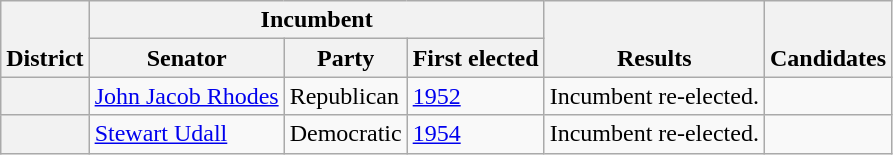<table class=wikitable>
<tr valign=bottom>
<th rowspan=2>District</th>
<th colspan=3>Incumbent</th>
<th rowspan=2>Results</th>
<th rowspan=2>Candidates</th>
</tr>
<tr>
<th>Senator</th>
<th>Party</th>
<th>First elected</th>
</tr>
<tr>
<th></th>
<td><a href='#'>John Jacob Rhodes</a></td>
<td>Republican</td>
<td><a href='#'>1952</a></td>
<td>Incumbent re-elected.</td>
<td nowrap></td>
</tr>
<tr>
<th></th>
<td><a href='#'>Stewart Udall</a></td>
<td>Democratic</td>
<td><a href='#'>1954</a></td>
<td>Incumbent re-elected.</td>
<td nowrap></td>
</tr>
</table>
